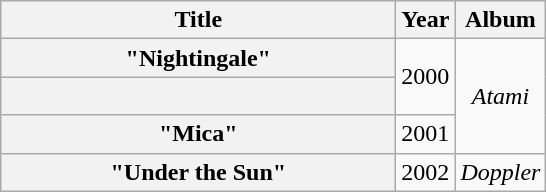<table class="wikitable plainrowheaders" style="text-align:center;">
<tr>
<th scope="col" rowspan="1" style="width:16em;">Title</th>
<th scope="col" rowspan="1">Year</th>
<th scope="col" rowspan="1">Album</th>
</tr>
<tr>
<th scope="row">"Nightingale"<br></th>
<td rowspan="2">2000</td>
<td rowspan="3"><em>Atami</em></td>
</tr>
<tr>
<th scope="row"><br></th>
</tr>
<tr>
<th scope="row">"Mica"<br></th>
<td>2001</td>
</tr>
<tr>
<th scope="row">"Under the Sun"<br></th>
<td>2002</td>
<td><em>Doppler</em></td>
</tr>
</table>
